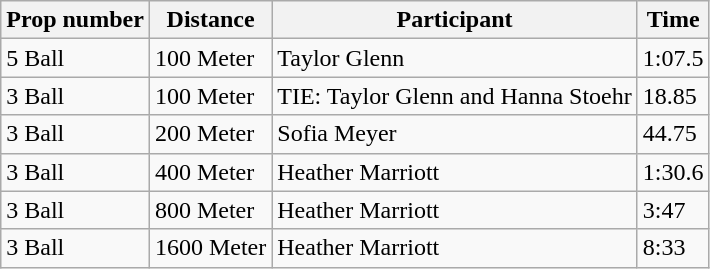<table class="wikitable">
<tr>
<th>Prop number</th>
<th>Distance</th>
<th>Participant</th>
<th>Time</th>
</tr>
<tr>
<td>5 Ball</td>
<td>100 Meter</td>
<td>Taylor Glenn</td>
<td>1:07.5</td>
</tr>
<tr>
<td>3 Ball</td>
<td>100 Meter</td>
<td>TIE: Taylor Glenn and Hanna Stoehr</td>
<td>18.85</td>
</tr>
<tr>
<td>3 Ball</td>
<td>200 Meter</td>
<td>Sofia Meyer</td>
<td>44.75</td>
</tr>
<tr>
<td>3 Ball</td>
<td>400 Meter</td>
<td>Heather Marriott</td>
<td>1:30.6</td>
</tr>
<tr>
<td>3 Ball</td>
<td>800 Meter</td>
<td>Heather Marriott</td>
<td>3:47</td>
</tr>
<tr>
<td>3 Ball</td>
<td>1600 Meter</td>
<td>Heather Marriott</td>
<td>8:33</td>
</tr>
</table>
